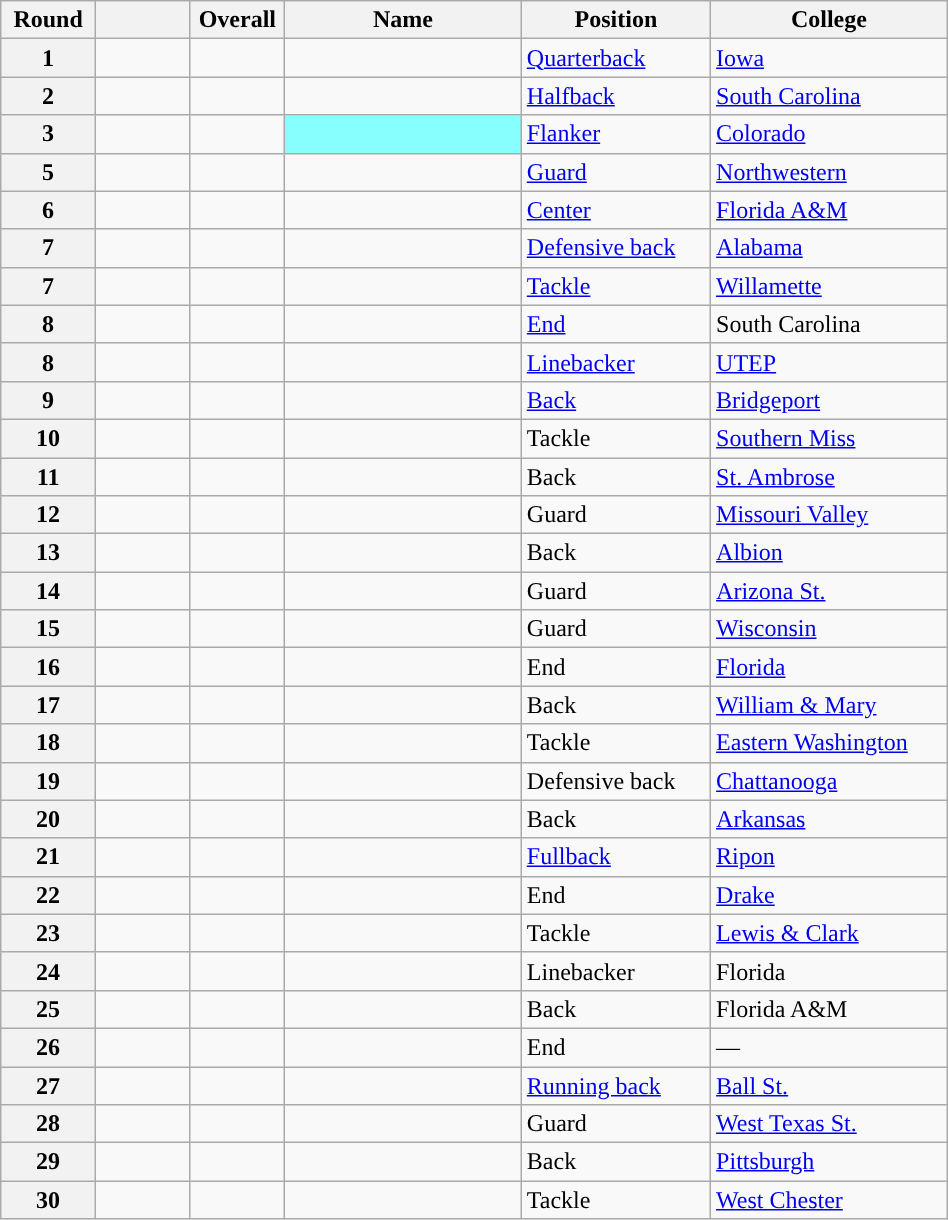<table class="wikitable sortable" style="width: 50%;">
<tr>
<th scope="col" style="width: 10%;">Round</th>
<th scope="col" style="width: 10%;"></th>
<th scope="col" style="width: 10%;">Overall</th>
<th scope="col" style="width: 25%;">Name</th>
<th scope="col" style="width: 20%;">Position</th>
<th scope="col" style="width: 25%;">College</th>
</tr>
<tr>
<th scope="row">1</th>
<td></td>
<td></td>
<td></td>
<td><a href='#'>Quarterback</a></td>
<td><a href='#'>Iowa</a></td>
</tr>
<tr>
<th scope="row">2</th>
<td></td>
<td></td>
<td></td>
<td><a href='#'>Halfback</a></td>
<td><a href='#'>South Carolina</a></td>
</tr>
<tr>
<th scope="row">3</th>
<td></td>
<td></td>
<td style="background:#88FFFF;"> <sup></sup></td>
<td><a href='#'>Flanker</a></td>
<td><a href='#'>Colorado</a></td>
</tr>
<tr>
<th scope="row">5</th>
<td></td>
<td></td>
<td></td>
<td><a href='#'>Guard</a></td>
<td><a href='#'>Northwestern</a></td>
</tr>
<tr>
<th scope="row">6</th>
<td></td>
<td></td>
<td></td>
<td><a href='#'>Center</a></td>
<td><a href='#'>Florida A&M</a></td>
</tr>
<tr>
<th scope="row">7</th>
<td></td>
<td></td>
<td></td>
<td><a href='#'>Defensive back</a></td>
<td><a href='#'>Alabama</a></td>
</tr>
<tr>
<th scope="row">7</th>
<td></td>
<td></td>
<td></td>
<td><a href='#'>Tackle</a></td>
<td><a href='#'>Willamette</a></td>
</tr>
<tr>
<th scope="row">8</th>
<td></td>
<td></td>
<td></td>
<td><a href='#'>End</a></td>
<td>South Carolina</td>
</tr>
<tr>
<th scope="row">8</th>
<td></td>
<td></td>
<td></td>
<td><a href='#'>Linebacker</a></td>
<td><a href='#'>UTEP</a></td>
</tr>
<tr>
<th scope="row">9</th>
<td></td>
<td></td>
<td></td>
<td><a href='#'>Back</a></td>
<td><a href='#'>Bridgeport</a></td>
</tr>
<tr>
<th scope="row">10</th>
<td></td>
<td></td>
<td></td>
<td>Tackle</td>
<td><a href='#'>Southern Miss</a></td>
</tr>
<tr>
<th scope="row">11</th>
<td></td>
<td></td>
<td></td>
<td>Back</td>
<td><a href='#'>St. Ambrose</a></td>
</tr>
<tr>
<th scope="row">12</th>
<td></td>
<td></td>
<td></td>
<td>Guard</td>
<td><a href='#'>Missouri Valley</a></td>
</tr>
<tr>
<th scope="row">13</th>
<td></td>
<td></td>
<td></td>
<td>Back</td>
<td><a href='#'>Albion</a></td>
</tr>
<tr>
<th scope="row">14</th>
<td></td>
<td></td>
<td></td>
<td>Guard</td>
<td><a href='#'>Arizona St.</a></td>
</tr>
<tr>
<th scope="row">15</th>
<td></td>
<td></td>
<td></td>
<td>Guard</td>
<td><a href='#'>Wisconsin</a></td>
</tr>
<tr>
<th scope="row">16</th>
<td></td>
<td></td>
<td></td>
<td>End</td>
<td><a href='#'>Florida</a></td>
</tr>
<tr>
<th scope="row">17</th>
<td></td>
<td></td>
<td></td>
<td>Back</td>
<td><a href='#'>William & Mary</a></td>
</tr>
<tr>
<th scope="row">18</th>
<td></td>
<td></td>
<td></td>
<td>Tackle</td>
<td><a href='#'>Eastern Washington</a></td>
</tr>
<tr>
<th scope="row">19</th>
<td></td>
<td></td>
<td></td>
<td>Defensive back</td>
<td><a href='#'>Chattanooga</a></td>
</tr>
<tr>
<th scope="row">20</th>
<td></td>
<td></td>
<td></td>
<td>Back</td>
<td><a href='#'>Arkansas</a></td>
</tr>
<tr>
<th scope="row">21</th>
<td></td>
<td></td>
<td></td>
<td><a href='#'>Fullback</a></td>
<td><a href='#'>Ripon</a></td>
</tr>
<tr>
<th scope="row">22</th>
<td></td>
<td></td>
<td></td>
<td>End</td>
<td><a href='#'>Drake</a></td>
</tr>
<tr>
<th scope="row">23</th>
<td></td>
<td></td>
<td></td>
<td>Tackle</td>
<td><a href='#'>Lewis & Clark</a></td>
</tr>
<tr>
<th scope="row">24</th>
<td></td>
<td></td>
<td></td>
<td>Linebacker</td>
<td>Florida</td>
</tr>
<tr>
<th scope="row">25</th>
<td></td>
<td></td>
<td></td>
<td>Back</td>
<td>Florida A&M</td>
</tr>
<tr>
<th scope="row">26</th>
<td></td>
<td></td>
<td></td>
<td>End</td>
<td>—</td>
</tr>
<tr>
<th scope="row">27</th>
<td></td>
<td></td>
<td></td>
<td><a href='#'>Running back</a></td>
<td><a href='#'>Ball St.</a></td>
</tr>
<tr>
<th scope="row">28</th>
<td></td>
<td></td>
<td></td>
<td>Guard</td>
<td><a href='#'>West Texas St.</a></td>
</tr>
<tr>
<th scope="row">29</th>
<td></td>
<td></td>
<td></td>
<td>Back</td>
<td><a href='#'>Pittsburgh</a></td>
</tr>
<tr>
<th scope="row">30</th>
<td></td>
<td></td>
<td></td>
<td>Tackle</td>
<td><a href='#'>West Chester</a></td>
</tr>
</table>
